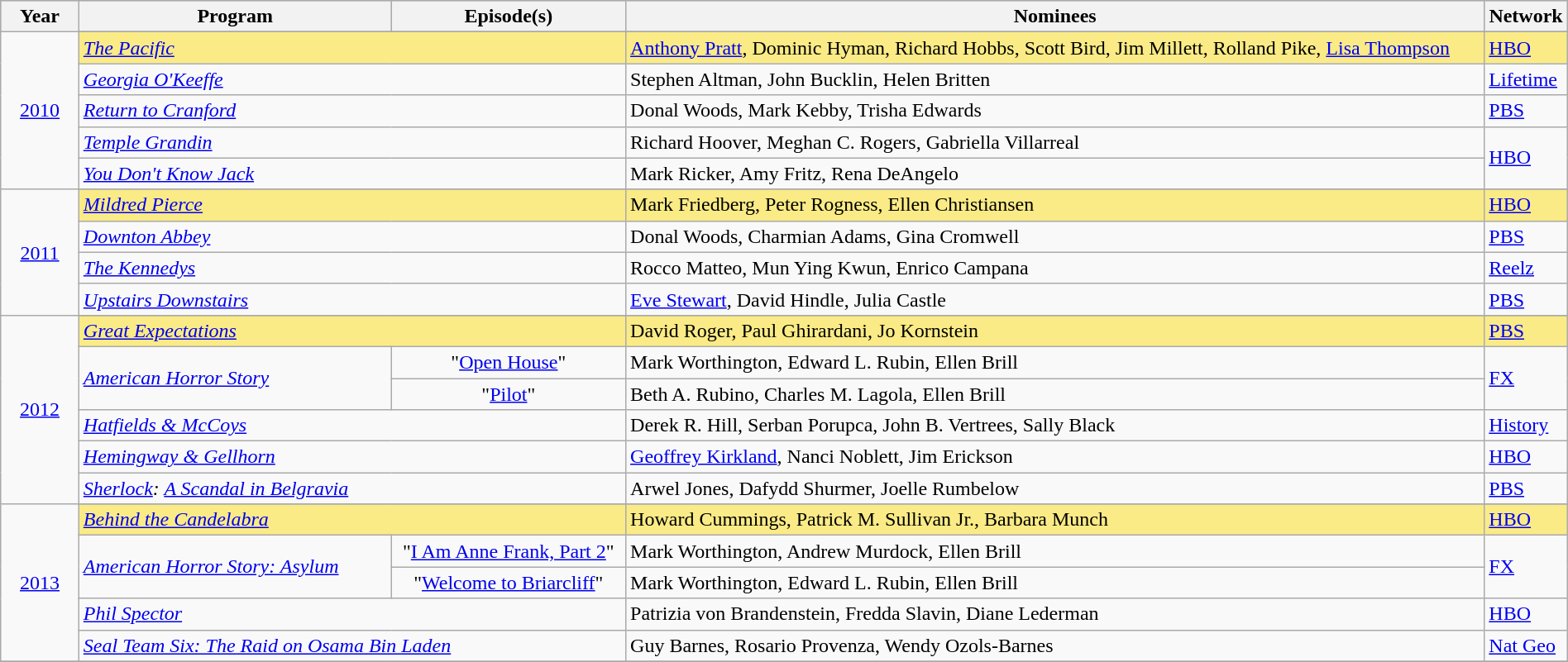<table class="wikitable" style="width:100%">
<tr bgcolor="#bebebe">
<th width="5%">Year</th>
<th width="20%">Program</th>
<th width="15%">Episode(s)</th>
<th width="55%">Nominees</th>
<th width="5%">Network</th>
</tr>
<tr>
<td rowspan=6 style="text-align:center"><a href='#'>2010</a><br></td>
</tr>
<tr style="background:#FAEB86">
<td colspan=2><em><a href='#'>The Pacific</a></em></td>
<td><a href='#'>Anthony Pratt</a>, Dominic Hyman, Richard Hobbs, Scott Bird, Jim Millett, Rolland Pike, <a href='#'>Lisa Thompson</a></td>
<td><a href='#'>HBO</a></td>
</tr>
<tr>
<td colspan=2><em><a href='#'>Georgia O'Keeffe</a></em></td>
<td>Stephen Altman, John Bucklin, Helen Britten</td>
<td><a href='#'>Lifetime</a></td>
</tr>
<tr>
<td colspan=2><em><a href='#'>Return to Cranford</a></em></td>
<td>Donal Woods, Mark Kebby, Trisha Edwards</td>
<td><a href='#'>PBS</a></td>
</tr>
<tr>
<td colspan=2><em><a href='#'>Temple Grandin</a></em></td>
<td>Richard Hoover, Meghan C. Rogers, Gabriella Villarreal</td>
<td rowspan=2><a href='#'>HBO</a></td>
</tr>
<tr>
<td colspan=2><em><a href='#'>You Don't Know Jack</a></em></td>
<td>Mark Ricker, Amy Fritz, Rena DeAngelo</td>
</tr>
<tr>
<td rowspan=5 style="text-align:center"><a href='#'>2011</a><br></td>
</tr>
<tr style="background:#FAEB86">
<td colspan=2><em><a href='#'>Mildred Pierce</a></em></td>
<td>Mark Friedberg, Peter Rogness, Ellen Christiansen</td>
<td><a href='#'>HBO</a></td>
</tr>
<tr>
<td colspan=2><em><a href='#'>Downton Abbey</a></em></td>
<td>Donal Woods, Charmian Adams, Gina Cromwell</td>
<td><a href='#'>PBS</a></td>
</tr>
<tr>
<td colspan=2><em><a href='#'>The Kennedys</a></em></td>
<td>Rocco Matteo, Mun Ying Kwun, Enrico Campana</td>
<td><a href='#'>Reelz</a></td>
</tr>
<tr>
<td colspan=2><em><a href='#'>Upstairs Downstairs</a></em></td>
<td><a href='#'>Eve Stewart</a>, David Hindle, Julia Castle</td>
<td><a href='#'>PBS</a></td>
</tr>
<tr>
<td rowspan=7 style="text-align:center"><a href='#'>2012</a><br></td>
</tr>
<tr style="background:#FAEB86">
<td colspan=2><em><a href='#'>Great Expectations</a></em></td>
<td>David Roger, Paul Ghirardani, Jo Kornstein</td>
<td><a href='#'>PBS</a></td>
</tr>
<tr>
<td rowspan=2><em><a href='#'>American Horror Story</a></em></td>
<td align=center>"<a href='#'>Open House</a>"</td>
<td>Mark Worthington, Edward L. Rubin, Ellen Brill</td>
<td rowspan=2><a href='#'>FX</a></td>
</tr>
<tr>
<td align=center>"<a href='#'>Pilot</a>"</td>
<td>Beth A. Rubino, Charles M. Lagola, Ellen Brill</td>
</tr>
<tr>
<td colspan=2><em><a href='#'>Hatfields & McCoys</a></em></td>
<td>Derek R. Hill, Serban Porupca, John B. Vertrees, Sally Black</td>
<td><a href='#'>History</a></td>
</tr>
<tr>
<td colspan=2><em><a href='#'>Hemingway & Gellhorn</a></em></td>
<td><a href='#'>Geoffrey Kirkland</a>, Nanci Noblett, Jim Erickson</td>
<td><a href='#'>HBO</a></td>
</tr>
<tr>
<td colspan=2><em><a href='#'>Sherlock</a>: <a href='#'>A Scandal in Belgravia</a></em></td>
<td>Arwel Jones, Dafydd Shurmer, Joelle Rumbelow</td>
<td><a href='#'>PBS</a></td>
</tr>
<tr>
<td rowspan=6 style="text-align:center"><a href='#'>2013</a><br></td>
</tr>
<tr style="background:#FAEB86">
<td colspan=2><em><a href='#'>Behind the Candelabra</a></em></td>
<td>Howard Cummings, Patrick M. Sullivan Jr., Barbara Munch</td>
<td><a href='#'>HBO</a></td>
</tr>
<tr>
<td rowspan=2><em><a href='#'>American Horror Story: Asylum</a></em></td>
<td align=center>"<a href='#'>I Am Anne Frank, Part 2</a>"</td>
<td>Mark Worthington, Andrew Murdock, Ellen Brill</td>
<td rowspan=2><a href='#'>FX</a></td>
</tr>
<tr>
<td align=center>"<a href='#'>Welcome to Briarcliff</a>"</td>
<td>Mark Worthington, Edward L. Rubin, Ellen Brill</td>
</tr>
<tr>
<td colspan=2><em><a href='#'>Phil Spector</a></em></td>
<td>Patrizia von Brandenstein, Fredda Slavin, Diane Lederman</td>
<td><a href='#'>HBO</a></td>
</tr>
<tr>
<td colspan=2><em><a href='#'>Seal Team Six: The Raid on Osama Bin Laden</a></em></td>
<td>Guy Barnes, Rosario Provenza, Wendy Ozols-Barnes</td>
<td><a href='#'>Nat Geo</a></td>
</tr>
<tr>
</tr>
</table>
